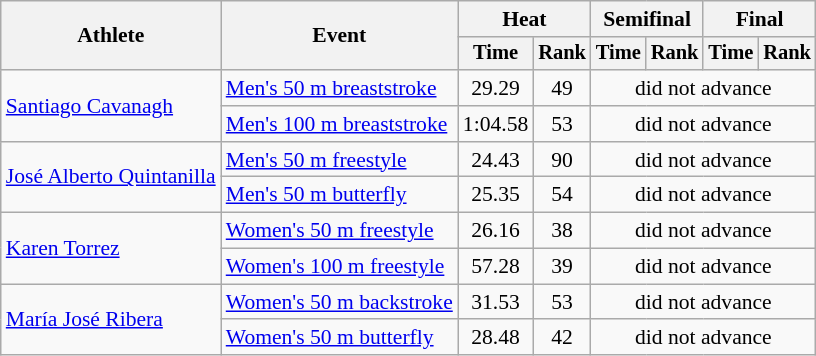<table class=wikitable style="font-size:90%">
<tr>
<th rowspan="2">Athlete</th>
<th rowspan="2">Event</th>
<th colspan="2">Heat</th>
<th colspan="2">Semifinal</th>
<th colspan="2">Final</th>
</tr>
<tr style="font-size:95%">
<th>Time</th>
<th>Rank</th>
<th>Time</th>
<th>Rank</th>
<th>Time</th>
<th>Rank</th>
</tr>
<tr align=center>
<td align=left rowspan=2><a href='#'>Santiago Cavanagh</a></td>
<td align=left><a href='#'>Men's 50 m breaststroke</a></td>
<td>29.29</td>
<td>49</td>
<td colspan=4>did not advance</td>
</tr>
<tr align=center>
<td align=left><a href='#'>Men's 100 m breaststroke</a></td>
<td>1:04.58</td>
<td>53</td>
<td colspan=4>did not advance</td>
</tr>
<tr align=center>
<td align=left rowspan=2><a href='#'>José Alberto Quintanilla</a></td>
<td align=left><a href='#'>Men's 50 m freestyle</a></td>
<td>24.43</td>
<td>90</td>
<td colspan=4>did not advance</td>
</tr>
<tr align=center>
<td align=left><a href='#'>Men's 50 m butterfly</a></td>
<td>25.35</td>
<td>54</td>
<td colspan=4>did not advance</td>
</tr>
<tr align=center>
<td align=left rowspan=2><a href='#'>Karen Torrez</a></td>
<td align=left><a href='#'>Women's 50 m freestyle</a></td>
<td>26.16</td>
<td>38</td>
<td colspan=4>did not advance</td>
</tr>
<tr align=center>
<td align=left><a href='#'>Women's 100 m freestyle</a></td>
<td>57.28</td>
<td>39</td>
<td colspan=4>did not advance</td>
</tr>
<tr align=center>
<td align=left rowspan=2><a href='#'>María José Ribera</a></td>
<td align=left><a href='#'>Women's 50 m backstroke</a></td>
<td>31.53</td>
<td>53</td>
<td colspan=4>did not advance</td>
</tr>
<tr align=center>
<td align=left><a href='#'>Women's 50 m butterfly</a></td>
<td>28.48</td>
<td>42</td>
<td colspan=4>did not advance</td>
</tr>
</table>
